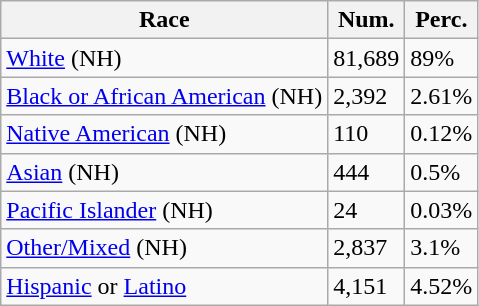<table class="wikitable">
<tr>
<th>Race</th>
<th>Num.</th>
<th>Perc.</th>
</tr>
<tr>
<td><a href='#'>White</a> (NH)</td>
<td>81,689</td>
<td>89%</td>
</tr>
<tr>
<td><a href='#'>Black or African American</a> (NH)</td>
<td>2,392</td>
<td>2.61%</td>
</tr>
<tr>
<td><a href='#'>Native American</a> (NH)</td>
<td>110</td>
<td>0.12%</td>
</tr>
<tr>
<td><a href='#'>Asian</a> (NH)</td>
<td>444</td>
<td>0.5%</td>
</tr>
<tr>
<td><a href='#'>Pacific Islander</a> (NH)</td>
<td>24</td>
<td>0.03%</td>
</tr>
<tr>
<td><a href='#'>Other/Mixed</a> (NH)</td>
<td>2,837</td>
<td>3.1%</td>
</tr>
<tr>
<td><a href='#'>Hispanic</a> or <a href='#'>Latino</a></td>
<td>4,151</td>
<td>4.52%</td>
</tr>
</table>
